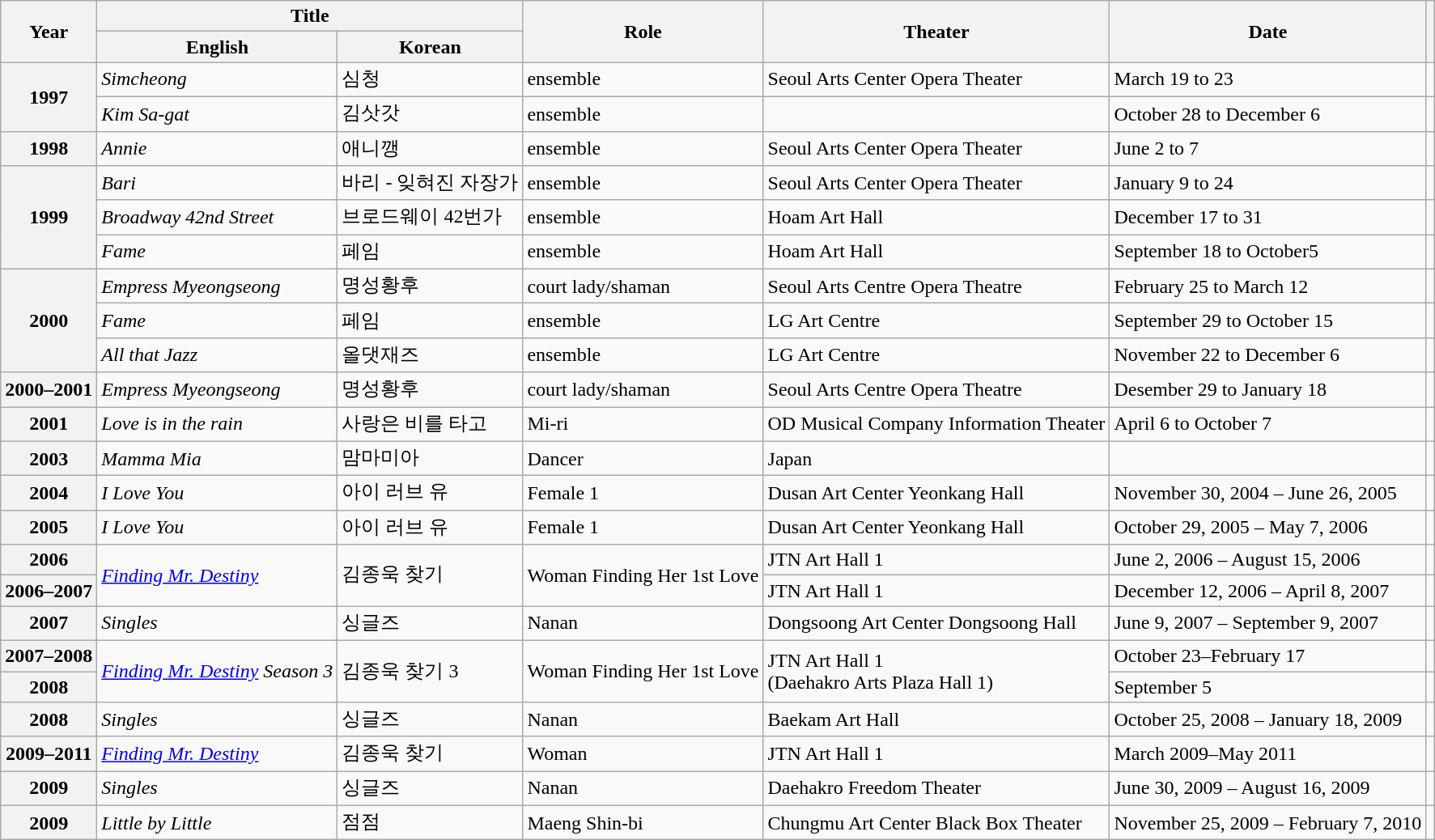<table class="wikitable sortable plainrowheaders">
<tr>
<th rowspan="2" scope="col">Year</th>
<th colspan="2" scope="col">Title</th>
<th rowspan="2" scope="col">Role</th>
<th rowspan="2" scope="col">Theater</th>
<th rowspan="2" scope="col" class="sortable">Date</th>
<th rowspan="2" scope="col" class="unsortable"></th>
</tr>
<tr>
<th>English</th>
<th>Korean</th>
</tr>
<tr>
<th scope="row" rowspan="2">1997</th>
<td><em>Simcheong</em></td>
<td>심청</td>
<td>ensemble</td>
<td>Seoul Arts Center Opera Theater</td>
<td>March 19 to 23</td>
<td></td>
</tr>
<tr>
<td><em>Kim Sa-gat</em></td>
<td>김삿갓</td>
<td>ensemble</td>
<td></td>
<td>October 28 to December 6</td>
<td></td>
</tr>
<tr>
<th scope="row">1998</th>
<td><em>Annie</em></td>
<td>애니깽</td>
<td>ensemble</td>
<td>Seoul Arts Center Opera Theater</td>
<td>June 2 to 7</td>
<td></td>
</tr>
<tr>
<th rowspan="3" scope="row">1999</th>
<td><em>Bari</em></td>
<td>바리 - 잊혀진 자장가</td>
<td>ensemble</td>
<td>Seoul Arts Center Opera Theater</td>
<td>January 9 to 24</td>
<td></td>
</tr>
<tr>
<td><em>Broadway 42nd Street</em></td>
<td>브로드웨이 42번가</td>
<td>ensemble</td>
<td>Hoam Art Hall</td>
<td>December 17 to 31</td>
<td></td>
</tr>
<tr>
<td><em>Fame</em></td>
<td>페임</td>
<td>ensemble</td>
<td>Hoam Art Hall</td>
<td>September 18 to October5</td>
<td></td>
</tr>
<tr>
<th rowspan="3" scope="row">2000</th>
<td><em>Empress Myeongseong</em></td>
<td>명성황후</td>
<td>court lady/shaman</td>
<td>Seoul Arts Centre Opera Theatre</td>
<td>February 25 to March 12</td>
<td></td>
</tr>
<tr>
<td><em>Fame</em></td>
<td>페임</td>
<td>ensemble</td>
<td>LG Art Centre</td>
<td>September 29 to October 15</td>
<td></td>
</tr>
<tr>
<td><em>All that Jazz</em></td>
<td>올댓재즈</td>
<td>ensemble</td>
<td>LG Art Centre</td>
<td>November 22 to December 6</td>
<td></td>
</tr>
<tr>
<th scope="row">2000–2001</th>
<td><em>Empress Myeongseong</em></td>
<td>명성황후</td>
<td>court lady/shaman</td>
<td>Seoul Arts Centre Opera Theatre</td>
<td>Desember 29 to January 18</td>
<td></td>
</tr>
<tr>
<th scope="row">2001</th>
<td><em>Love is in the rain</em></td>
<td>사랑은 비를 타고</td>
<td>Mi-ri</td>
<td>OD Musical Company Information Theater</td>
<td>April 6 to October 7</td>
<td></td>
</tr>
<tr>
<th scope="row">2003</th>
<td><em>Mamma Mia</em></td>
<td>맘마미아</td>
<td>Dancer</td>
<td>Japan</td>
<td></td>
<td></td>
</tr>
<tr>
<th scope="row">2004</th>
<td><em>I Love You</em></td>
<td>아이 러브 유</td>
<td>Female 1</td>
<td>Dusan Art Center Yeonkang Hall</td>
<td>November 30, 2004 – June 26, 2005</td>
<td></td>
</tr>
<tr>
<th scope="row">2005</th>
<td><em>I Love You</em></td>
<td>아이 러브 유</td>
<td>Female 1</td>
<td>Dusan Art Center Yeonkang Hall</td>
<td>October 29, 2005 – May 7, 2006</td>
<td></td>
</tr>
<tr>
<th scope="row">2006</th>
<td rowspan="2"><em><a href='#'>Finding Mr. Destiny</a></em></td>
<td rowspan="2">김종욱 찾기</td>
<td rowspan="2">Woman Finding Her 1st Love</td>
<td>JTN Art Hall 1</td>
<td>June 2, 2006 – August 15, 2006</td>
<td></td>
</tr>
<tr>
<th scope="row">2006–2007</th>
<td>JTN Art Hall 1</td>
<td>December 12, 2006 – April 8, 2007</td>
<td></td>
</tr>
<tr>
<th scope="row">2007</th>
<td><em>Singles</em></td>
<td>싱글즈</td>
<td>Nanan</td>
<td>Dongsoong Art Center Dongsoong Hall</td>
<td>June 9, 2007 – September 9, 2007</td>
<td></td>
</tr>
<tr>
<th scope="row">2007–2008</th>
<td rowspan="2"><em><a href='#'>Finding Mr. Destiny</a> Season 3</em></td>
<td rowspan="2">김종욱 찾기 3</td>
<td rowspan="2">Woman Finding Her 1st Love</td>
<td rowspan="2">JTN Art Hall 1<br>(Daehakro Arts Plaza Hall 1)</td>
<td>October 23–February 17</td>
<td></td>
</tr>
<tr>
<th scope="row">2008</th>
<td>September 5</td>
<td></td>
</tr>
<tr>
<th scope="row">2008</th>
<td><em>Singles</em></td>
<td>싱글즈</td>
<td>Nanan</td>
<td>Baekam Art Hall</td>
<td>October 25, 2008 – January 18, 2009</td>
<td></td>
</tr>
<tr>
<th scope="row">2009–2011</th>
<td><em><a href='#'>Finding Mr. Destiny</a></em></td>
<td>김종욱 찾기</td>
<td>Woman</td>
<td>JTN Art Hall 1</td>
<td>March 2009–May 2011</td>
<td></td>
</tr>
<tr>
<th scope="row">2009</th>
<td><em>Singles</em></td>
<td>싱글즈</td>
<td>Nanan</td>
<td>Daehakro Freedom Theater</td>
<td>June 30, 2009 – August 16, 2009</td>
<td></td>
</tr>
<tr>
<th scope="row">2009</th>
<td><em>Little by Little</em></td>
<td>점점</td>
<td>Maeng Shin-bi</td>
<td>Chungmu Art Center Black Box Theater</td>
<td>November 25, 2009 – February 7, 2010</td>
<td></td>
</tr>
</table>
